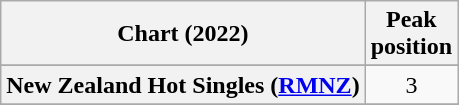<table class="wikitable sortable plainrowheaders" style="text-align:center">
<tr>
<th scope="col">Chart (2022)</th>
<th scope="col">Peak<br>position</th>
</tr>
<tr>
</tr>
<tr>
</tr>
<tr>
</tr>
<tr>
</tr>
<tr>
</tr>
<tr>
</tr>
<tr>
</tr>
<tr>
</tr>
<tr>
</tr>
<tr>
</tr>
<tr>
<th scope="row">New Zealand Hot Singles (<a href='#'>RMNZ</a>)</th>
<td>3</td>
</tr>
<tr>
</tr>
<tr>
</tr>
<tr>
</tr>
<tr>
</tr>
<tr>
</tr>
<tr>
</tr>
<tr>
</tr>
<tr>
</tr>
<tr>
</tr>
<tr>
</tr>
</table>
